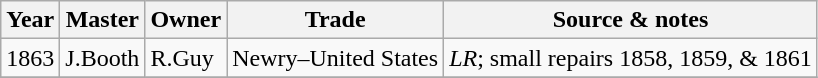<table class=" wikitable">
<tr>
<th>Year</th>
<th>Master</th>
<th>Owner</th>
<th>Trade</th>
<th>Source & notes</th>
</tr>
<tr>
<td>1863</td>
<td>J.Booth</td>
<td>R.Guy</td>
<td>Newry–United States</td>
<td><em>LR</em>; small repairs 1858, 1859, & 1861</td>
</tr>
<tr>
</tr>
</table>
